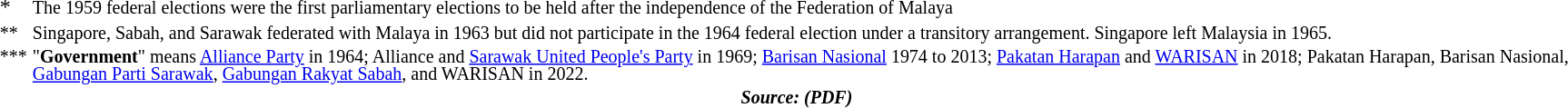<table width=93% align=center>
<tr>
<td>*</td>
<td><small>The 1959 federal elections were the first parliamentary elections to be held after the independence of the Federation of Malaya</small></td>
</tr>
<tr>
<td valign=top style="line-height: 12px;"><small>**</small></td>
<td style="line-height: 12px;"><small>Singapore, Sabah, and Sarawak federated with Malaya in 1963 but did not participate in the 1964 federal election under a transitory arrangement. Singapore left Malaysia in 1965.</small></td>
</tr>
<tr>
<td valign="top" style="line-height: 12px;"><small>***</small></td>
<td style="line-height: 12px;"><small>"<strong>Government</strong>" means <a href='#'>Alliance Party</a> in 1964; Alliance and <a href='#'>Sarawak United People's Party</a> in 1969; <a href='#'>Barisan Nasional</a> 1974 to 2013; <a href='#'>Pakatan Harapan</a> and <a href='#'>WARISAN</a> in 2018; Pakatan Harapan, Barisan Nasional, <a href='#'>Gabungan Parti Sarawak</a>, <a href='#'>Gabungan Rakyat Sabah</a>, and WARISAN in 2022.</small></td>
</tr>
<tr>
<th colspan=2 style="line-height: 12px;"><small> <em>Source:  (PDF)</em></small></th>
</tr>
</table>
